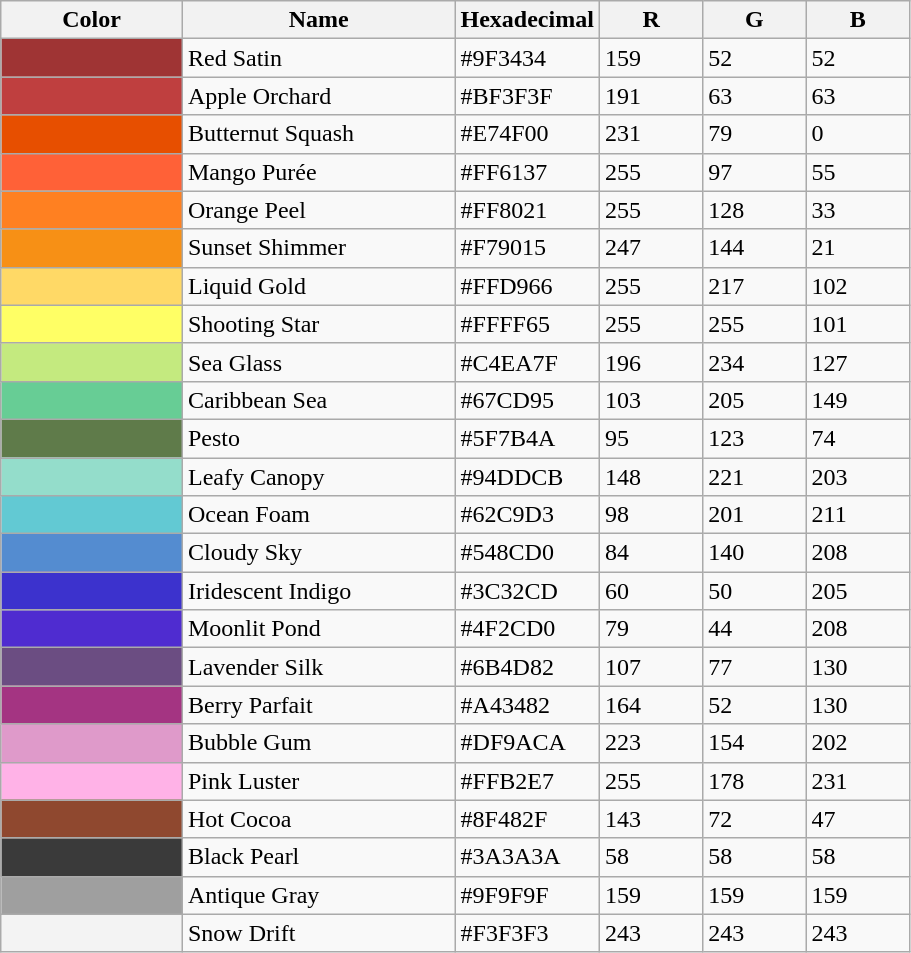<table class="wikitable sortable" width="48%">
<tr>
<th width=20%>Color</th>
<th width=30%>Name</th>
<th width=10%>Hexadecimal</th>
<th>R</th>
<th>G</th>
<th>B</th>
</tr>
<tr>
<td style="background:#9F3434;"></td>
<td>Red Satin</td>
<td>#9F3434</td>
<td>159</td>
<td>52</td>
<td>52</td>
</tr>
<tr>
<td style="background:#BF3F3F;"></td>
<td>Apple Orchard</td>
<td>#BF3F3F</td>
<td>191</td>
<td>63</td>
<td>63</td>
</tr>
<tr>
<td style="background:#E74F00;"></td>
<td>Butternut Squash</td>
<td>#E74F00</td>
<td>231</td>
<td>79</td>
<td>0</td>
</tr>
<tr>
<td style="background:#FF6137;"></td>
<td>Mango Purée</td>
<td>#FF6137</td>
<td>255</td>
<td>97</td>
<td>55</td>
</tr>
<tr>
<td style="background:#FF8021;"></td>
<td>Orange Peel</td>
<td>#FF8021</td>
<td>255</td>
<td>128</td>
<td>33</td>
</tr>
<tr>
<td style="background:#F79015;"></td>
<td>Sunset Shimmer</td>
<td>#F79015</td>
<td>247</td>
<td>144</td>
<td>21</td>
</tr>
<tr>
<td style="background:#FFD966;"></td>
<td>Liquid Gold</td>
<td>#FFD966</td>
<td>255</td>
<td>217</td>
<td>102</td>
</tr>
<tr>
<td style="background:#FFFF65;"></td>
<td>Shooting Star</td>
<td>#FFFF65</td>
<td>255</td>
<td>255</td>
<td>101</td>
</tr>
<tr>
<td style="background:#C4EA7F;"></td>
<td>Sea Glass</td>
<td>#C4EA7F</td>
<td>196</td>
<td>234</td>
<td>127</td>
</tr>
<tr>
<td style="background:#67CD95;"></td>
<td>Caribbean Sea</td>
<td>#67CD95</td>
<td>103</td>
<td>205</td>
<td>149</td>
</tr>
<tr>
<td style="background:#5F7B4A;"></td>
<td>Pesto</td>
<td>#5F7B4A</td>
<td>95</td>
<td>123</td>
<td>74</td>
</tr>
<tr>
<td style="background:#94DDCB;"></td>
<td>Leafy Canopy</td>
<td>#94DDCB</td>
<td>148</td>
<td>221</td>
<td>203</td>
</tr>
<tr>
<td style="background:#62C9D3;"></td>
<td>Ocean Foam</td>
<td>#62C9D3</td>
<td>98</td>
<td>201</td>
<td>211</td>
</tr>
<tr>
<td style="background:#548CD0;"></td>
<td>Cloudy Sky</td>
<td>#548CD0</td>
<td>84</td>
<td>140</td>
<td>208</td>
</tr>
<tr>
<td style="background:#3C32CD;"></td>
<td>Iridescent Indigo</td>
<td>#3C32CD</td>
<td>60</td>
<td>50</td>
<td>205</td>
</tr>
<tr>
<td style="background:#4F2CD0;"></td>
<td>Moonlit Pond</td>
<td>#4F2CD0</td>
<td>79</td>
<td>44</td>
<td>208</td>
</tr>
<tr>
<td style="background:#6B4D82;"></td>
<td>Lavender Silk</td>
<td>#6B4D82</td>
<td>107</td>
<td>77</td>
<td>130</td>
</tr>
<tr>
<td style="background:#A43482;"></td>
<td>Berry Parfait</td>
<td>#A43482</td>
<td>164</td>
<td>52</td>
<td>130</td>
</tr>
<tr>
<td style="background:#DF9ACA;"></td>
<td>Bubble Gum</td>
<td>#DF9ACA</td>
<td>223</td>
<td>154</td>
<td>202</td>
</tr>
<tr>
<td style="background:#FFB2E7;"></td>
<td>Pink Luster</td>
<td>#FFB2E7</td>
<td>255</td>
<td>178</td>
<td>231</td>
</tr>
<tr>
<td style="background:#8F482F;"></td>
<td>Hot Cocoa</td>
<td>#8F482F</td>
<td>143</td>
<td>72</td>
<td>47</td>
</tr>
<tr>
<td style="background:#3A3A3A;"></td>
<td>Black Pearl</td>
<td>#3A3A3A</td>
<td>58</td>
<td>58</td>
<td>58</td>
</tr>
<tr>
<td style="background:#9F9F9F;"></td>
<td>Antique Gray</td>
<td>#9F9F9F</td>
<td>159</td>
<td>159</td>
<td>159</td>
</tr>
<tr>
<td style="background:#F3F3F3;"></td>
<td>Snow Drift</td>
<td>#F3F3F3</td>
<td>243</td>
<td>243</td>
<td>243</td>
</tr>
</table>
